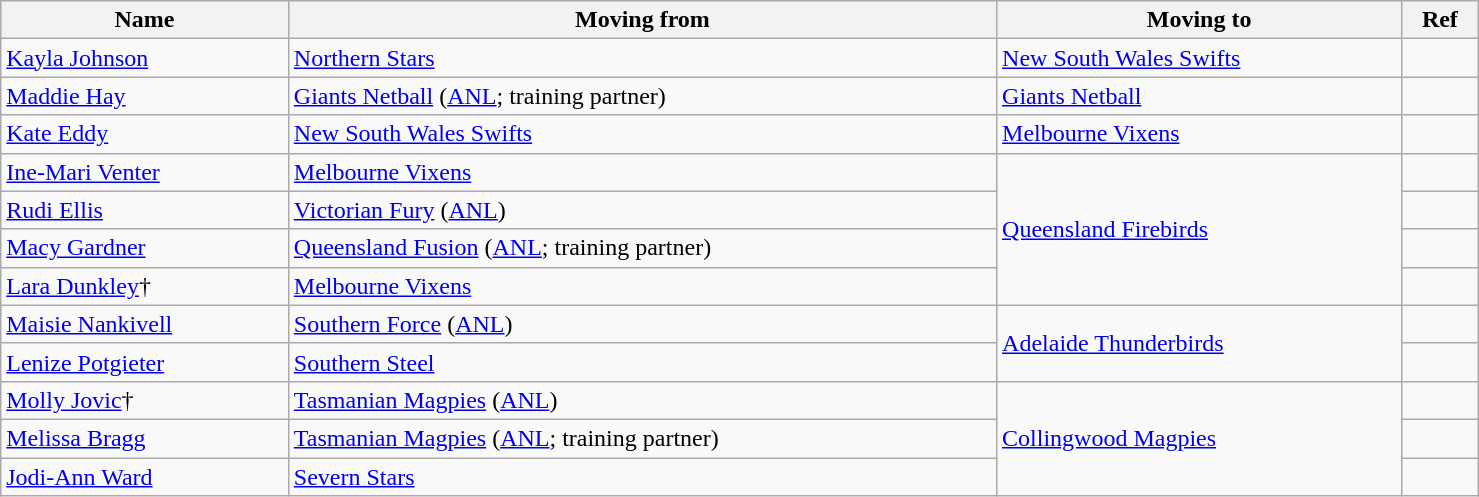<table class="wikitable sortable" style="width:78%; text-align:center; text-align:left;">
<tr>
<th>Name</th>
<th>Moving from</th>
<th>Moving to</th>
<th>Ref</th>
</tr>
<tr>
<td> <a href='#'>Kayla Johnson</a></td>
<td> <a href='#'>Northern Stars</a></td>
<td> <a href='#'>New South Wales Swifts</a></td>
<td style="text-align: center;"></td>
</tr>
<tr>
<td> <a href='#'>Maddie Hay</a></td>
<td> <a href='#'>Giants Netball</a> (<a href='#'>ANL</a>; training partner)</td>
<td> <a href='#'>Giants Netball</a></td>
<td style="text-align: center;"></td>
</tr>
<tr>
<td> <a href='#'>Kate Eddy</a></td>
<td> <a href='#'>New South Wales Swifts</a></td>
<td> <a href='#'>Melbourne Vixens</a></td>
<td style="text-align: center;"></td>
</tr>
<tr>
<td> <a href='#'>Ine-Mari Venter</a></td>
<td> <a href='#'>Melbourne Vixens</a></td>
<td rowspan="4"> <a href='#'>Queensland Firebirds</a></td>
<td style="text-align: center;"></td>
</tr>
<tr>
<td> <a href='#'>Rudi Ellis</a></td>
<td> <a href='#'>Victorian Fury</a> (<a href='#'>ANL</a>)</td>
<td style="text-align: center;"></td>
</tr>
<tr>
<td> <a href='#'>Macy Gardner</a></td>
<td> <a href='#'>Queensland Fusion</a> (<a href='#'>ANL</a>; training partner)</td>
<td style="text-align: center;"></td>
</tr>
<tr>
<td> <a href='#'>Lara Dunkley</a>†</td>
<td> <a href='#'>Melbourne Vixens</a></td>
<td style="text-align: center;"></td>
</tr>
<tr>
<td> <a href='#'>Maisie Nankivell</a></td>
<td> <a href='#'>Southern Force</a> (<a href='#'>ANL</a>)</td>
<td rowspan="2"> <a href='#'>Adelaide Thunderbirds</a></td>
<td style="text-align: center;"></td>
</tr>
<tr>
<td> <a href='#'>Lenize Potgieter</a></td>
<td> <a href='#'>Southern Steel</a></td>
<td style="text-align: center;"></td>
</tr>
<tr>
<td> <a href='#'>Molly Jovic</a>†</td>
<td> <a href='#'>Tasmanian Magpies</a> (<a href='#'>ANL</a>)</td>
<td rowspan="3"> <a href='#'>Collingwood Magpies</a></td>
<td style="text-align: center;"></td>
</tr>
<tr>
<td> <a href='#'>Melissa Bragg</a></td>
<td> <a href='#'>Tasmanian Magpies</a> (<a href='#'>ANL</a>; training partner)</td>
<td style="text-align: center;"></td>
</tr>
<tr>
<td> <a href='#'>Jodi-Ann Ward</a></td>
<td> <a href='#'>Severn Stars</a></td>
<td style="text-align: center;"></td>
</tr>
</table>
